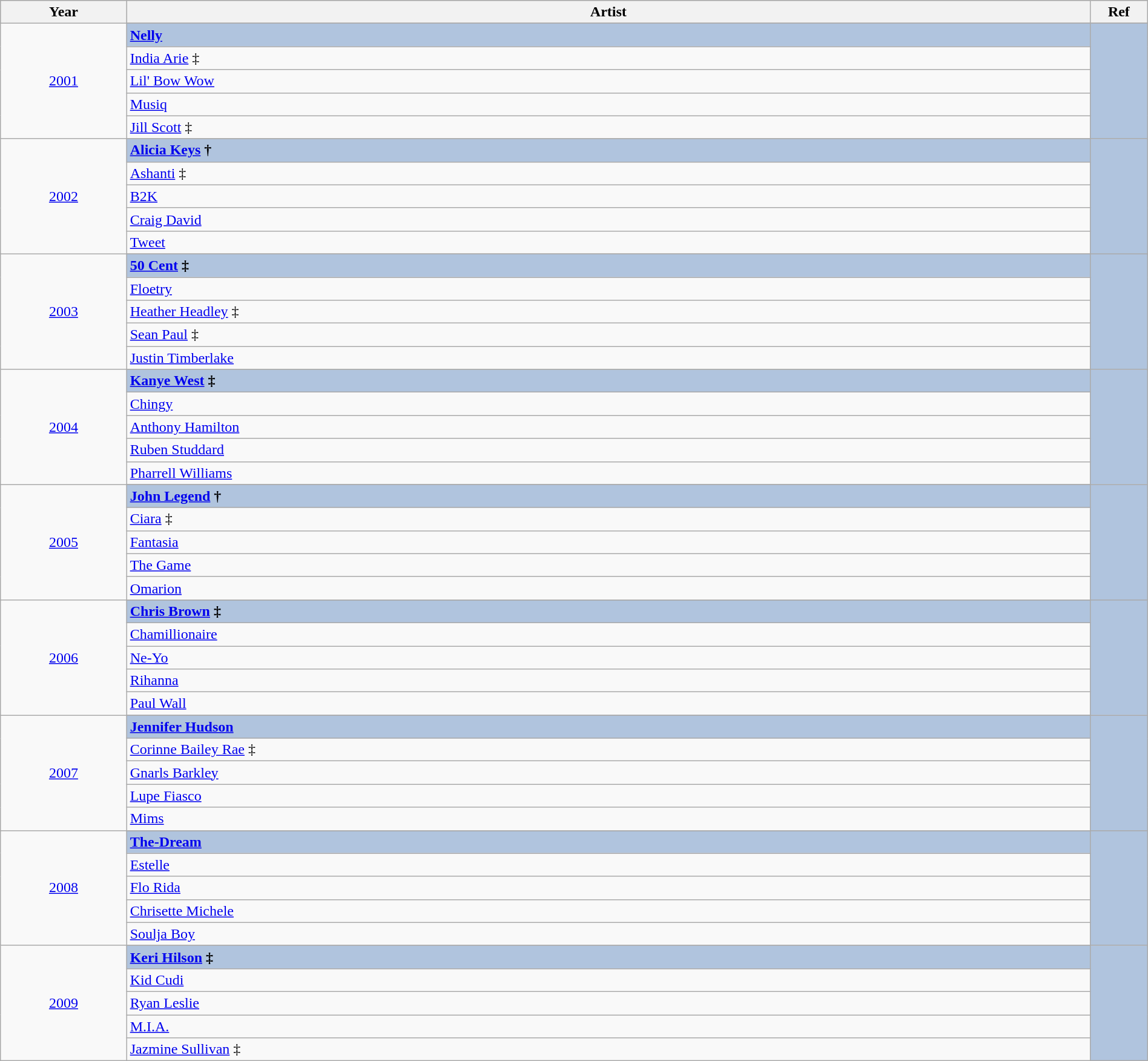<table class="wikitable" style="width:100%;">
<tr style="background:#bebebe;">
<th style="width:11%;">Year</th>
<th style="width:84%;">Artist</th>
<th style="width:5%;">Ref</th>
</tr>
<tr>
<td rowspan="6" align="center"><a href='#'>2001</a></td>
</tr>
<tr style="background:#B0C4DE">
<td><strong><a href='#'>Nelly</a></strong></td>
<td rowspan="6" align="center"></td>
</tr>
<tr>
<td><a href='#'>India Arie</a> ‡</td>
</tr>
<tr>
<td><a href='#'>Lil' Bow Wow</a></td>
</tr>
<tr>
<td><a href='#'>Musiq</a></td>
</tr>
<tr>
<td><a href='#'>Jill Scott</a> ‡</td>
</tr>
<tr>
<td rowspan="6" align="center"><a href='#'>2002</a></td>
</tr>
<tr style="background:#B0C4DE">
<td><strong><a href='#'>Alicia Keys</a> †</strong></td>
<td rowspan="6" align="center"></td>
</tr>
<tr>
<td><a href='#'>Ashanti</a> ‡</td>
</tr>
<tr>
<td><a href='#'>B2K</a></td>
</tr>
<tr>
<td><a href='#'>Craig David</a></td>
</tr>
<tr>
<td><a href='#'>Tweet</a></td>
</tr>
<tr>
<td rowspan="6" align="center"><a href='#'>2003</a></td>
</tr>
<tr style="background:#B0C4DE">
<td><strong><a href='#'>50 Cent</a> ‡</strong></td>
<td rowspan="6" align="center"></td>
</tr>
<tr>
<td><a href='#'>Floetry</a></td>
</tr>
<tr>
<td><a href='#'>Heather Headley</a> ‡</td>
</tr>
<tr>
<td><a href='#'>Sean Paul</a> ‡</td>
</tr>
<tr>
<td><a href='#'>Justin Timberlake</a></td>
</tr>
<tr>
<td rowspan="6" align="center"><a href='#'>2004</a></td>
</tr>
<tr style="background:#B0C4DE">
<td><strong><a href='#'>Kanye West</a> ‡</strong></td>
<td rowspan="6" align="center"></td>
</tr>
<tr>
<td><a href='#'>Chingy</a></td>
</tr>
<tr>
<td><a href='#'>Anthony Hamilton</a></td>
</tr>
<tr>
<td><a href='#'>Ruben Studdard</a></td>
</tr>
<tr>
<td><a href='#'>Pharrell Williams</a></td>
</tr>
<tr>
<td rowspan="6" align="center"><a href='#'>2005</a></td>
</tr>
<tr style="background:#B0C4DE">
<td><strong><a href='#'>John Legend</a> †</strong></td>
<td rowspan="6" align="center"></td>
</tr>
<tr>
<td><a href='#'>Ciara</a> ‡</td>
</tr>
<tr>
<td><a href='#'>Fantasia</a></td>
</tr>
<tr>
<td><a href='#'>The Game</a></td>
</tr>
<tr>
<td><a href='#'>Omarion</a></td>
</tr>
<tr>
<td rowspan="6" align="center"><a href='#'>2006</a></td>
</tr>
<tr style="background:#B0C4DE">
<td><strong><a href='#'>Chris Brown</a> ‡</strong></td>
<td rowspan="6" align="center"></td>
</tr>
<tr>
<td><a href='#'>Chamillionaire</a></td>
</tr>
<tr>
<td><a href='#'>Ne-Yo</a></td>
</tr>
<tr>
<td><a href='#'>Rihanna</a></td>
</tr>
<tr>
<td><a href='#'>Paul Wall</a></td>
</tr>
<tr>
<td rowspan="6" align="center"><a href='#'>2007</a></td>
</tr>
<tr style="background:#B0C4DE">
<td><strong><a href='#'>Jennifer Hudson</a></strong></td>
<td rowspan="6" align="center"></td>
</tr>
<tr>
<td><a href='#'>Corinne Bailey Rae</a> ‡</td>
</tr>
<tr>
<td><a href='#'>Gnarls Barkley</a></td>
</tr>
<tr>
<td><a href='#'>Lupe Fiasco</a></td>
</tr>
<tr>
<td><a href='#'>Mims</a></td>
</tr>
<tr>
<td rowspan="6" align="center"><a href='#'>2008</a></td>
</tr>
<tr style="background:#B0C4DE">
<td><strong><a href='#'>The-Dream</a></strong></td>
<td rowspan="6" align="center"></td>
</tr>
<tr>
<td><a href='#'>Estelle</a></td>
</tr>
<tr>
<td><a href='#'>Flo Rida</a></td>
</tr>
<tr>
<td><a href='#'>Chrisette Michele</a></td>
</tr>
<tr>
<td><a href='#'>Soulja Boy</a></td>
</tr>
<tr>
<td rowspan="6" align="center"><a href='#'>2009</a></td>
</tr>
<tr style="background:#B0C4DE">
<td><strong><a href='#'>Keri Hilson</a> ‡</strong></td>
<td rowspan="6" align="center"></td>
</tr>
<tr>
<td><a href='#'>Kid Cudi</a></td>
</tr>
<tr>
<td><a href='#'>Ryan Leslie</a></td>
</tr>
<tr>
<td><a href='#'>M.I.A.</a></td>
</tr>
<tr>
<td><a href='#'>Jazmine Sullivan</a> ‡</td>
</tr>
</table>
